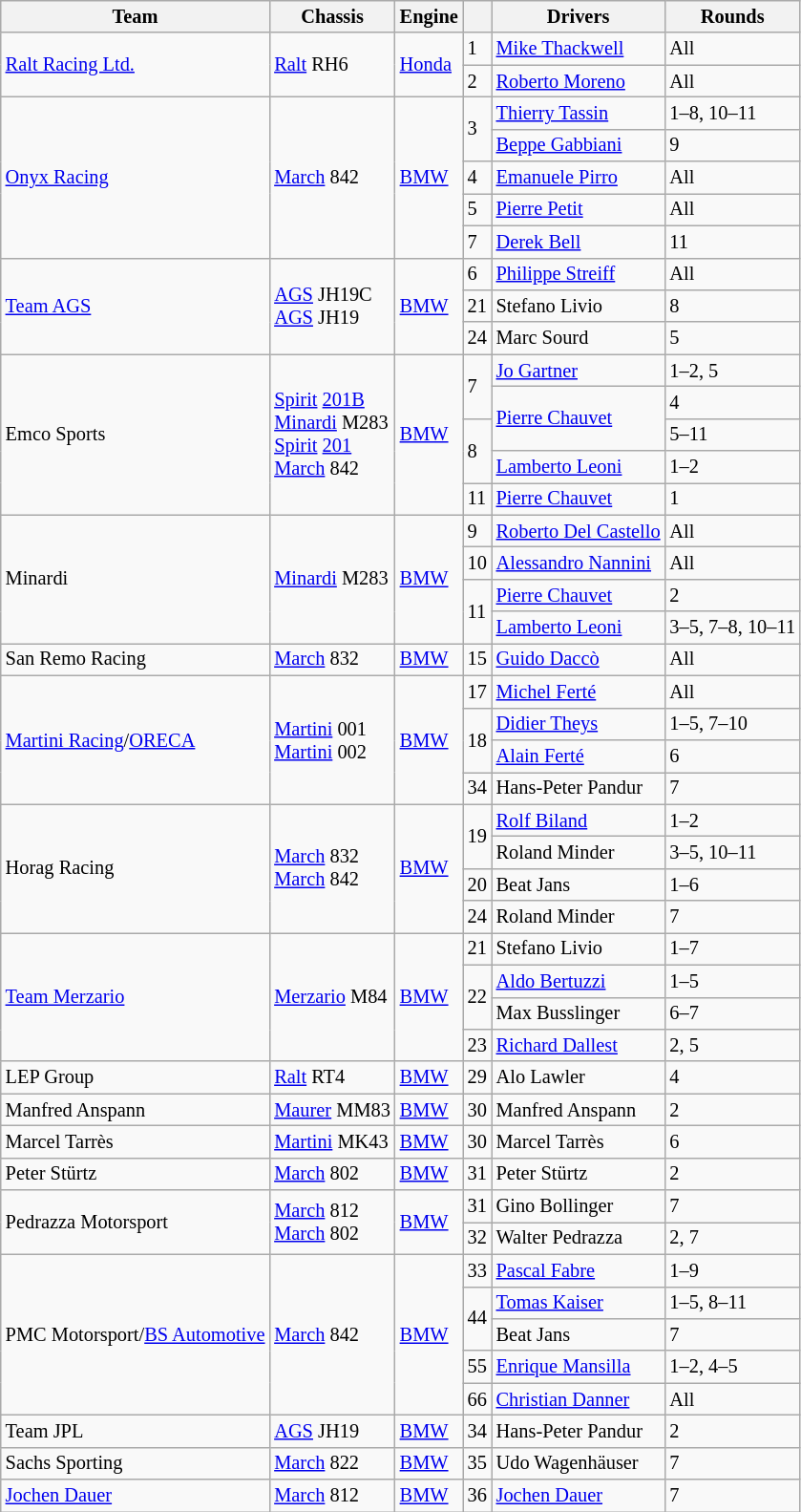<table class="wikitable" border="1" style="font-size: 85%;">
<tr>
<th>Team</th>
<th>Chassis</th>
<th>Engine</th>
<th></th>
<th>Drivers</th>
<th>Rounds</th>
</tr>
<tr>
<td rowspan=2> <a href='#'>Ralt Racing Ltd.</a></td>
<td rowspan=2><a href='#'>Ralt</a> RH6</td>
<td rowspan=2><a href='#'>Honda</a></td>
<td>1</td>
<td> <a href='#'>Mike Thackwell</a></td>
<td>All</td>
</tr>
<tr>
<td>2</td>
<td> <a href='#'>Roberto Moreno</a></td>
<td>All</td>
</tr>
<tr>
<td rowspan=5> <a href='#'>Onyx Racing</a></td>
<td rowspan=5><a href='#'>March</a> 842</td>
<td rowspan=5><a href='#'>BMW</a></td>
<td rowspan=2>3</td>
<td> <a href='#'>Thierry Tassin</a></td>
<td>1–8, 10–11</td>
</tr>
<tr>
<td> <a href='#'>Beppe Gabbiani</a></td>
<td>9</td>
</tr>
<tr>
<td>4</td>
<td> <a href='#'>Emanuele Pirro</a></td>
<td>All</td>
</tr>
<tr>
<td>5</td>
<td> <a href='#'>Pierre Petit</a></td>
<td>All</td>
</tr>
<tr>
<td>7</td>
<td> <a href='#'>Derek Bell</a></td>
<td>11</td>
</tr>
<tr>
<td rowspan=3> <a href='#'>Team AGS</a></td>
<td rowspan=3><a href='#'>AGS</a> JH19C<br><a href='#'>AGS</a> JH19</td>
<td rowspan=3><a href='#'>BMW</a></td>
<td>6</td>
<td> <a href='#'>Philippe Streiff</a></td>
<td>All</td>
</tr>
<tr>
<td>21</td>
<td> Stefano Livio</td>
<td>8</td>
</tr>
<tr>
<td>24</td>
<td> Marc Sourd</td>
<td>5</td>
</tr>
<tr>
<td rowspan=5> Emco Sports</td>
<td rowspan=5><a href='#'>Spirit</a> <a href='#'>201B</a><br><a href='#'>Minardi</a> M283<br><a href='#'>Spirit</a> <a href='#'>201</a><br><a href='#'>March</a> 842</td>
<td rowspan=5><a href='#'>BMW</a></td>
<td rowspan=2>7</td>
<td> <a href='#'>Jo Gartner</a></td>
<td>1–2, 5</td>
</tr>
<tr>
<td rowspan=2> <a href='#'>Pierre Chauvet</a></td>
<td>4</td>
</tr>
<tr>
<td rowspan=2>8</td>
<td>5–11</td>
</tr>
<tr>
<td> <a href='#'>Lamberto Leoni</a></td>
<td>1–2</td>
</tr>
<tr>
<td>11</td>
<td> <a href='#'>Pierre Chauvet</a></td>
<td>1</td>
</tr>
<tr>
<td rowspan=4> Minardi</td>
<td rowspan=4><a href='#'>Minardi</a> M283</td>
<td rowspan=4><a href='#'>BMW</a></td>
<td>9</td>
<td> <a href='#'>Roberto Del Castello</a></td>
<td>All</td>
</tr>
<tr>
<td>10</td>
<td> <a href='#'>Alessandro Nannini</a></td>
<td>All</td>
</tr>
<tr>
<td rowspan=2>11</td>
<td> <a href='#'>Pierre Chauvet</a></td>
<td>2</td>
</tr>
<tr>
<td> <a href='#'>Lamberto Leoni</a></td>
<td>3–5, 7–8, 10–11</td>
</tr>
<tr>
<td> San Remo Racing</td>
<td><a href='#'>March</a> 832</td>
<td><a href='#'>BMW</a></td>
<td>15</td>
<td> <a href='#'>Guido Daccò</a></td>
<td>All</td>
</tr>
<tr>
<td rowspan=4> <a href='#'>Martini Racing</a>/<a href='#'>ORECA</a></td>
<td rowspan=4><a href='#'>Martini</a> 001<br><a href='#'>Martini</a> 002</td>
<td rowspan=4><a href='#'>BMW</a></td>
<td>17</td>
<td> <a href='#'>Michel Ferté</a></td>
<td>All</td>
</tr>
<tr>
<td rowspan=2>18</td>
<td> <a href='#'>Didier Theys</a></td>
<td>1–5, 7–10</td>
</tr>
<tr>
<td> <a href='#'>Alain Ferté</a></td>
<td>6</td>
</tr>
<tr>
<td>34</td>
<td> Hans-Peter Pandur</td>
<td>7</td>
</tr>
<tr>
<td rowspan=4> Horag Racing</td>
<td rowspan=4><a href='#'>March</a> 832<br><a href='#'>March</a> 842</td>
<td rowspan=4><a href='#'>BMW</a></td>
<td rowspan=2>19</td>
<td> <a href='#'>Rolf Biland</a></td>
<td>1–2</td>
</tr>
<tr>
<td> Roland Minder</td>
<td>3–5, 10–11</td>
</tr>
<tr>
<td>20</td>
<td> Beat Jans</td>
<td>1–6</td>
</tr>
<tr>
<td>24</td>
<td> Roland Minder</td>
<td>7</td>
</tr>
<tr>
<td rowspan=4> <a href='#'>Team Merzario</a></td>
<td rowspan=4><a href='#'>Merzario</a> M84</td>
<td rowspan=4><a href='#'>BMW</a></td>
<td>21</td>
<td> Stefano Livio</td>
<td>1–7</td>
</tr>
<tr>
<td rowspan=2>22</td>
<td> <a href='#'>Aldo Bertuzzi</a></td>
<td>1–5</td>
</tr>
<tr>
<td> Max Busslinger</td>
<td>6–7</td>
</tr>
<tr>
<td>23</td>
<td> <a href='#'>Richard Dallest</a></td>
<td>2, 5</td>
</tr>
<tr>
<td> LEP Group</td>
<td><a href='#'>Ralt</a> RT4</td>
<td><a href='#'>BMW</a></td>
<td>29</td>
<td> Alo Lawler</td>
<td>4</td>
</tr>
<tr>
<td> Manfred Anspann</td>
<td><a href='#'>Maurer</a> MM83</td>
<td><a href='#'>BMW</a></td>
<td>30</td>
<td> Manfred Anspann</td>
<td>2</td>
</tr>
<tr>
<td> Marcel Tarrès</td>
<td><a href='#'>Martini</a> MK43</td>
<td><a href='#'>BMW</a></td>
<td>30</td>
<td> Marcel Tarrès</td>
<td>6</td>
</tr>
<tr>
<td> Peter Stürtz</td>
<td><a href='#'>March</a> 802</td>
<td><a href='#'>BMW</a></td>
<td>31</td>
<td> Peter Stürtz</td>
<td>2</td>
</tr>
<tr>
<td rowspan=2> Pedrazza Motorsport</td>
<td rowspan=2><a href='#'>March</a> 812<br><a href='#'>March</a> 802</td>
<td rowspan=2><a href='#'>BMW</a></td>
<td>31</td>
<td> Gino Bollinger</td>
<td>7</td>
</tr>
<tr>
<td>32</td>
<td> Walter Pedrazza</td>
<td>2, 7</td>
</tr>
<tr>
<td rowspan=5> PMC Motorsport/<a href='#'>BS Automotive</a></td>
<td rowspan=5><a href='#'>March</a> 842</td>
<td rowspan=5><a href='#'>BMW</a></td>
<td>33</td>
<td> <a href='#'>Pascal Fabre</a></td>
<td>1–9</td>
</tr>
<tr>
<td rowspan=2>44</td>
<td> <a href='#'>Tomas Kaiser</a></td>
<td>1–5, 8–11</td>
</tr>
<tr>
<td> Beat Jans</td>
<td>7</td>
</tr>
<tr>
<td>55</td>
<td> <a href='#'>Enrique Mansilla</a></td>
<td>1–2, 4–5</td>
</tr>
<tr>
<td>66</td>
<td> <a href='#'>Christian Danner</a></td>
<td>All</td>
</tr>
<tr>
<td> Team JPL</td>
<td><a href='#'>AGS</a> JH19</td>
<td><a href='#'>BMW</a></td>
<td>34</td>
<td> Hans-Peter Pandur</td>
<td>2</td>
</tr>
<tr>
<td> Sachs Sporting</td>
<td><a href='#'>March</a> 822</td>
<td><a href='#'>BMW</a></td>
<td>35</td>
<td> Udo Wagenhäuser</td>
<td>7</td>
</tr>
<tr>
<td> <a href='#'>Jochen Dauer</a></td>
<td><a href='#'>March</a> 812</td>
<td><a href='#'>BMW</a></td>
<td>36</td>
<td> <a href='#'>Jochen Dauer</a></td>
<td>7</td>
</tr>
</table>
